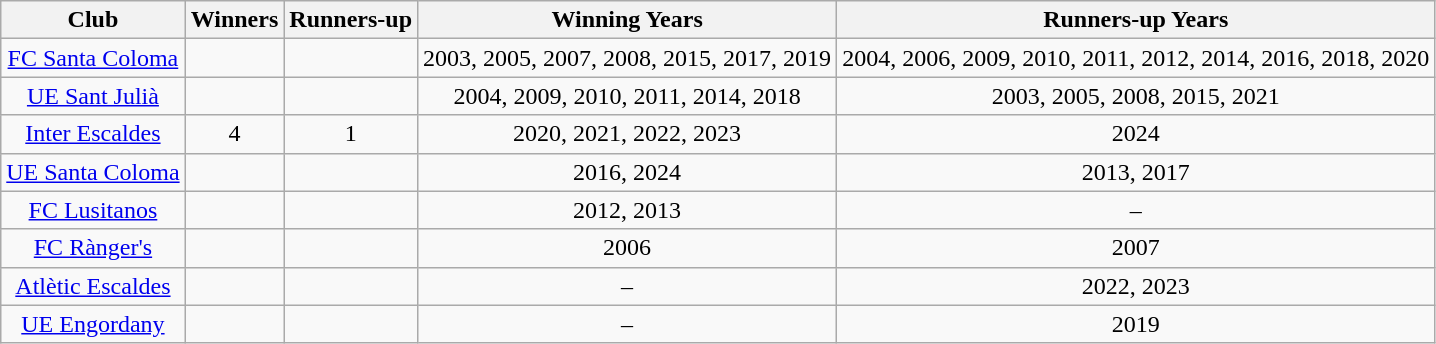<table class="wikitable sortable" style="text-align:center;">
<tr>
<th>Club</th>
<th>Winners</th>
<th>Runners-up</th>
<th>Winning Years</th>
<th>Runners-up Years</th>
</tr>
<tr>
<td><a href='#'>FC Santa Coloma</a></td>
<td></td>
<td></td>
<td>2003, 2005, 2007, 2008, 2015, 2017, 2019</td>
<td>2004, 2006, 2009, 2010, 2011, 2012, 2014, 2016, 2018, 2020</td>
</tr>
<tr>
<td><a href='#'>UE Sant Julià</a></td>
<td></td>
<td></td>
<td>2004, 2009, 2010, 2011, 2014, 2018</td>
<td>2003, 2005, 2008, 2015, 2021</td>
</tr>
<tr>
<td><a href='#'>Inter Escaldes</a></td>
<td>4</td>
<td>1</td>
<td>2020, 2021, 2022, 2023</td>
<td>2024</td>
</tr>
<tr>
<td><a href='#'>UE Santa Coloma</a></td>
<td></td>
<td></td>
<td>2016, 2024</td>
<td>2013, 2017</td>
</tr>
<tr>
<td><a href='#'>FC Lusitanos</a></td>
<td></td>
<td></td>
<td>2012, 2013</td>
<td>–</td>
</tr>
<tr>
<td><a href='#'>FC Rànger's</a></td>
<td></td>
<td></td>
<td>2006</td>
<td>2007</td>
</tr>
<tr>
<td><a href='#'>Atlètic Escaldes</a></td>
<td></td>
<td></td>
<td>–</td>
<td>2022, 2023</td>
</tr>
<tr>
<td><a href='#'>UE Engordany</a></td>
<td></td>
<td></td>
<td>–</td>
<td>2019</td>
</tr>
</table>
